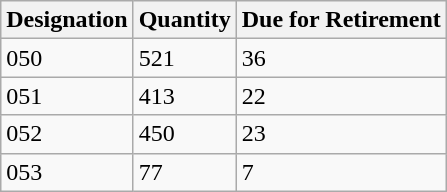<table class="wikitable">
<tr class="hintergrundfarbe6">
<th><strong>Designation</strong></th>
<th><strong>Quantity</strong></th>
<th><strong>Due for Retirement</strong></th>
</tr>
<tr>
<td>050</td>
<td>521</td>
<td>36</td>
</tr>
<tr>
<td>051</td>
<td>413</td>
<td>22</td>
</tr>
<tr>
<td>052</td>
<td>450</td>
<td>23</td>
</tr>
<tr>
<td>053</td>
<td>77</td>
<td>7</td>
</tr>
</table>
